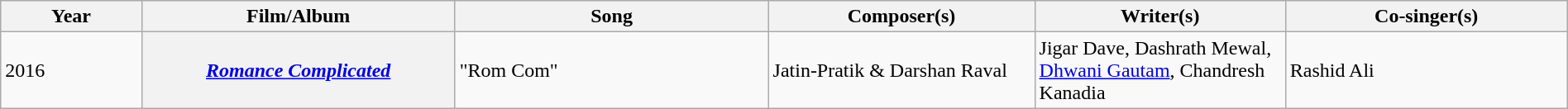<table class="wikitable plainrowheaders" width="100%" textcolor:#000;">
<tr>
<th scope="col" width=9%><strong>Year</strong></th>
<th scope="col" width=20%><strong>Film/Album</strong></th>
<th scope="col" width=20%><strong>Song</strong></th>
<th scope="col" width=17%><strong>Composer(s)</strong></th>
<th scope="col" width=16%><strong>Writer(s)</strong></th>
<th scope="col" width=18%><strong>Co-singer(s)</strong></th>
</tr>
<tr>
<td>2016</td>
<th scope="row"><em><a href='#'>Romance Complicated</a></em></th>
<td>"Rom Com"</td>
<td>Jatin-Pratik & Darshan Raval</td>
<td>Jigar Dave, Dashrath Mewal, <a href='#'>Dhwani Gautam</a>, Chandresh Kanadia</td>
<td>Rashid Ali</td>
</tr>
</table>
